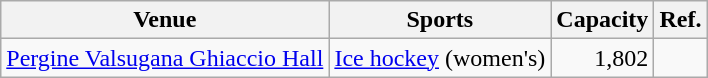<table class="wikitable">
<tr>
<th>Venue</th>
<th>Sports</th>
<th>Capacity</th>
<th>Ref.</th>
</tr>
<tr>
<td><a href='#'>Pergine Valsugana Ghiaccio Hall</a></td>
<td><a href='#'>Ice hockey</a> (women's)</td>
<td align=right>1,802</td>
<td></td>
</tr>
</table>
